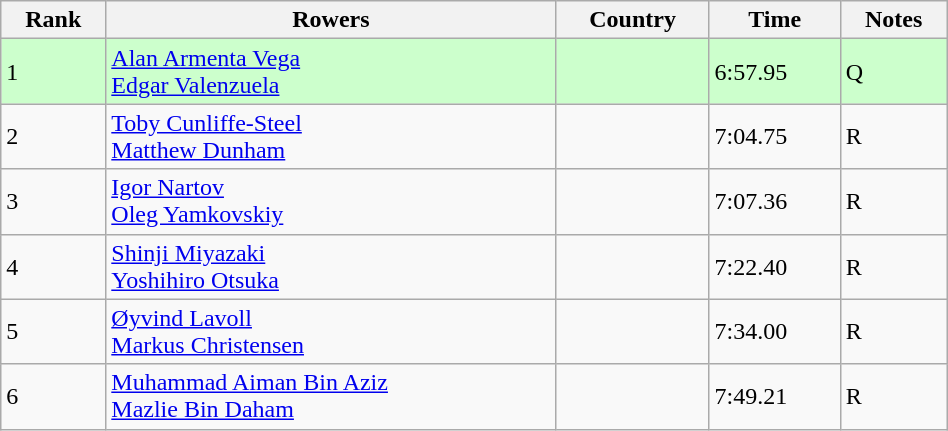<table class="wikitable" width=50%>
<tr>
<th>Rank</th>
<th>Rowers</th>
<th>Country</th>
<th>Time</th>
<th>Notes</th>
</tr>
<tr bgcolor=ccffcc>
<td>1</td>
<td><a href='#'>Alan Armenta Vega</a><br><a href='#'>Edgar Valenzuela</a></td>
<td></td>
<td>6:57.95</td>
<td>Q</td>
</tr>
<tr>
<td>2</td>
<td><a href='#'>Toby Cunliffe-Steel</a><br><a href='#'>Matthew Dunham</a></td>
<td></td>
<td>7:04.75</td>
<td>R</td>
</tr>
<tr>
<td>3</td>
<td><a href='#'>Igor Nartov</a><br><a href='#'>Oleg Yamkovskiy</a></td>
<td></td>
<td>7:07.36</td>
<td>R</td>
</tr>
<tr>
<td>4</td>
<td><a href='#'>Shinji Miyazaki</a><br><a href='#'>Yoshihiro Otsuka</a></td>
<td></td>
<td>7:22.40</td>
<td>R</td>
</tr>
<tr>
<td>5</td>
<td><a href='#'>Øyvind Lavoll</a><br><a href='#'>Markus Christensen</a></td>
<td></td>
<td>7:34.00</td>
<td>R</td>
</tr>
<tr>
<td>6</td>
<td><a href='#'>Muhammad Aiman Bin Aziz</a><br><a href='#'>Mazlie Bin Daham</a></td>
<td></td>
<td>7:49.21</td>
<td>R</td>
</tr>
</table>
